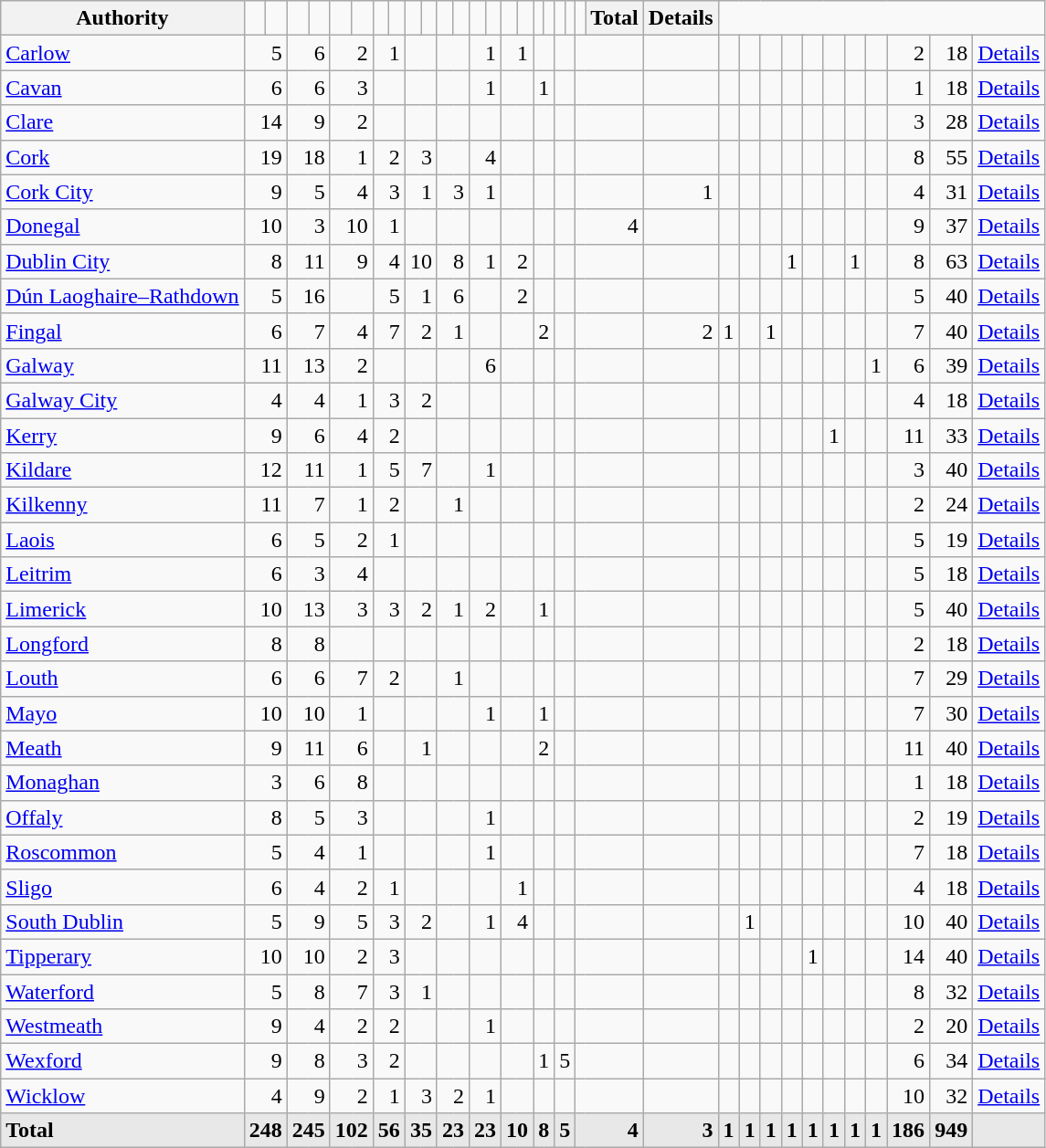<table class="wikitable" style="text-align:right; padding-left:1em">
<tr>
<th align="left">Authority</th>
<td></td>
<td></td>
<td></td>
<td></td>
<td></td>
<td></td>
<td></td>
<td></td>
<td></td>
<td></td>
<td></td>
<td></td>
<td></td>
<td></td>
<td></td>
<td></td>
<td></td>
<td></td>
<td></td>
<td></td>
<td></td>
<th align=left>Total</th>
<th>Details</th>
</tr>
<tr>
<td align=left><a href='#'>Carlow</a></td>
<td colspan=2>5</td>
<td colspan=2>6</td>
<td colspan=2>2</td>
<td colspan=2>1</td>
<td colspan=2></td>
<td colspan=2></td>
<td colspan=2>1</td>
<td colspan=2>1</td>
<td colspan=2></td>
<td colspan=2></td>
<td colspan=2></td>
<td colspan=2></td>
<td colspan=2></td>
<td colspan=2></td>
<td colspan=2></td>
<td colspan=2></td>
<td colspan=2></td>
<td colspan=2></td>
<td colspan=2></td>
<td colspan=2></td>
<td colspan=2>2</td>
<td>18</td>
<td><a href='#'>Details</a></td>
</tr>
<tr>
<td align=left><a href='#'>Cavan</a></td>
<td colspan=2>6</td>
<td colspan=2>6</td>
<td colspan=2>3</td>
<td colspan=2></td>
<td colspan=2></td>
<td colspan=2></td>
<td colspan=2>1</td>
<td colspan=2></td>
<td colspan=2>1</td>
<td colspan=2></td>
<td colspan=2></td>
<td colspan=2></td>
<td colspan=2></td>
<td colspan=2></td>
<td colspan=2></td>
<td colspan=2></td>
<td colspan=2></td>
<td colspan=2></td>
<td colspan=2></td>
<td colspan=2></td>
<td colspan=2>1</td>
<td>18</td>
<td><a href='#'>Details</a></td>
</tr>
<tr>
<td align=left><a href='#'>Clare</a></td>
<td colspan=2>14</td>
<td colspan=2>9</td>
<td colspan=2>2</td>
<td colspan=2></td>
<td colspan=2></td>
<td colspan=2></td>
<td colspan=2></td>
<td colspan=2></td>
<td colspan=2></td>
<td colspan=2></td>
<td colspan=2></td>
<td colspan=2></td>
<td colspan=2></td>
<td colspan=2></td>
<td colspan=2></td>
<td colspan=2></td>
<td colspan=2></td>
<td colspan=2></td>
<td colspan=2></td>
<td colspan=2></td>
<td colspan=2>3</td>
<td>28</td>
<td><a href='#'>Details</a></td>
</tr>
<tr>
<td align=left><a href='#'>Cork</a></td>
<td colspan=2>19</td>
<td colspan=2>18</td>
<td colspan=2>1</td>
<td colspan=2>2</td>
<td colspan=2>3</td>
<td colspan=2></td>
<td colspan=2>4</td>
<td colspan=2></td>
<td colspan=2></td>
<td colspan=2></td>
<td colspan=2></td>
<td colspan=2></td>
<td colspan=2></td>
<td colspan=2></td>
<td colspan=2></td>
<td colspan=2></td>
<td colspan=2></td>
<td colspan=2></td>
<td colspan=2></td>
<td colspan=2></td>
<td colspan=2>8</td>
<td>55</td>
<td><a href='#'>Details</a></td>
</tr>
<tr>
<td align=left><a href='#'>Cork City</a></td>
<td colspan=2>9</td>
<td colspan=2>5</td>
<td colspan=2>4</td>
<td colspan=2>3</td>
<td colspan=2>1</td>
<td colspan=2>3</td>
<td colspan=2>1</td>
<td colspan=2></td>
<td colspan=2></td>
<td colspan=2></td>
<td colspan=2></td>
<td colspan=2>1</td>
<td colspan=2></td>
<td colspan=2></td>
<td colspan=2></td>
<td colspan=2></td>
<td colspan=2></td>
<td colspan=2></td>
<td colspan=2></td>
<td colspan=2></td>
<td colspan=2>4</td>
<td>31</td>
<td><a href='#'>Details</a></td>
</tr>
<tr>
<td align=left><a href='#'>Donegal</a></td>
<td colspan=2>10</td>
<td colspan=2>3</td>
<td colspan=2>10</td>
<td colspan=2>1</td>
<td colspan=2></td>
<td colspan=2></td>
<td colspan=2></td>
<td colspan=2></td>
<td colspan=2></td>
<td colspan=2></td>
<td colspan=2>4</td>
<td colspan=2></td>
<td colspan=2></td>
<td colspan=2></td>
<td colspan=2></td>
<td colspan=2></td>
<td colspan=2></td>
<td colspan=2></td>
<td colspan=2></td>
<td colspan=2></td>
<td colspan=2>9</td>
<td>37</td>
<td><a href='#'>Details</a></td>
</tr>
<tr>
<td align=left><a href='#'>Dublin City</a></td>
<td colspan=2>8</td>
<td colspan=2>11</td>
<td colspan=2>9</td>
<td colspan=2>4</td>
<td colspan=2>10</td>
<td colspan=2>8</td>
<td colspan=2>1</td>
<td colspan=2>2</td>
<td colspan=2></td>
<td colspan=2></td>
<td colspan=2></td>
<td colspan=2></td>
<td colspan=2></td>
<td colspan=2></td>
<td colspan=2></td>
<td colspan=2>1</td>
<td colspan=2></td>
<td colspan=2></td>
<td colspan=2>1</td>
<td colspan=2></td>
<td colspan=2>8</td>
<td>63</td>
<td><a href='#'>Details</a></td>
</tr>
<tr>
<td align=left><a href='#'>Dún Laoghaire–Rathdown</a></td>
<td colspan=2>5</td>
<td colspan=2>16</td>
<td colspan=2></td>
<td colspan=2>5</td>
<td colspan=2>1</td>
<td colspan=2>6</td>
<td colspan=2></td>
<td colspan=2>2</td>
<td colspan=2></td>
<td colspan=2></td>
<td colspan=2></td>
<td colspan=2></td>
<td colspan=2></td>
<td colspan=2></td>
<td colspan=2></td>
<td colspan=2></td>
<td colspan=2></td>
<td colspan=2></td>
<td colspan=2></td>
<td colspan=2></td>
<td colspan=2>5</td>
<td>40</td>
<td><a href='#'>Details</a></td>
</tr>
<tr>
<td align=left><a href='#'>Fingal</a></td>
<td colspan=2>6</td>
<td colspan=2>7</td>
<td colspan=2>4</td>
<td colspan=2>7</td>
<td colspan=2>2</td>
<td colspan=2>1</td>
<td colspan=2></td>
<td colspan=2></td>
<td colspan=2>2</td>
<td colspan=2></td>
<td colspan=2></td>
<td colspan=2>2</td>
<td colspan=2>1</td>
<td colspan=2></td>
<td colspan=2>1</td>
<td colspan=2></td>
<td colspan=2></td>
<td colspan=2></td>
<td colspan=2></td>
<td colspan=2></td>
<td colspan=2>7</td>
<td>40</td>
<td><a href='#'>Details</a></td>
</tr>
<tr>
<td align=left><a href='#'>Galway</a></td>
<td colspan=2>11</td>
<td colspan=2>13</td>
<td colspan=2>2</td>
<td colspan=2></td>
<td colspan=2></td>
<td colspan=2></td>
<td colspan=2>6</td>
<td colspan=2></td>
<td colspan=2></td>
<td colspan=2></td>
<td colspan=2></td>
<td colspan=2></td>
<td colspan=2></td>
<td colspan=2></td>
<td colspan=2></td>
<td colspan=2></td>
<td colspan=2></td>
<td colspan=2></td>
<td colspan=2></td>
<td colspan=2>1</td>
<td colspan=2>6</td>
<td>39</td>
<td><a href='#'>Details</a></td>
</tr>
<tr>
<td align=left><a href='#'>Galway City</a></td>
<td colspan=2>4</td>
<td colspan=2>4</td>
<td colspan=2>1</td>
<td colspan=2>3</td>
<td colspan=2>2</td>
<td colspan=2></td>
<td colspan=2></td>
<td colspan=2></td>
<td colspan=2></td>
<td colspan=2></td>
<td colspan=2></td>
<td colspan=2></td>
<td colspan=2></td>
<td colspan=2></td>
<td colspan=2></td>
<td colspan=2></td>
<td colspan=2></td>
<td colspan=2></td>
<td colspan=2></td>
<td colspan=2></td>
<td colspan=2>4</td>
<td>18</td>
<td><a href='#'>Details</a></td>
</tr>
<tr>
<td align=left><a href='#'>Kerry</a></td>
<td colspan=2>9</td>
<td colspan=2>6</td>
<td colspan=2>4</td>
<td colspan=2>2</td>
<td colspan=2></td>
<td colspan=2></td>
<td colspan=2></td>
<td colspan=2></td>
<td colspan=2></td>
<td colspan=2></td>
<td colspan=2></td>
<td colspan=2></td>
<td colspan=2></td>
<td colspan=2></td>
<td colspan=2></td>
<td colspan=2></td>
<td colspan=2></td>
<td colspan=2>1</td>
<td colspan=2></td>
<td colspan=2></td>
<td colspan=2>11</td>
<td>33</td>
<td><a href='#'>Details</a></td>
</tr>
<tr>
<td align=left><a href='#'>Kildare</a></td>
<td colspan=2>12</td>
<td colspan=2>11</td>
<td colspan=2>1</td>
<td colspan=2>5</td>
<td colspan=2>7</td>
<td colspan=2></td>
<td colspan=2>1</td>
<td colspan=2></td>
<td colspan=2></td>
<td colspan=2></td>
<td colspan=2></td>
<td colspan=2></td>
<td colspan=2></td>
<td colspan=2></td>
<td colspan=2></td>
<td colspan=2></td>
<td colspan=2></td>
<td colspan=2></td>
<td colspan=2></td>
<td colspan=2></td>
<td colspan=2>3</td>
<td>40</td>
<td><a href='#'>Details</a></td>
</tr>
<tr>
<td align=left><a href='#'>Kilkenny</a></td>
<td colspan=2>11</td>
<td colspan=2>7</td>
<td colspan=2>1</td>
<td colspan=2>2</td>
<td colspan=2></td>
<td colspan=2>1</td>
<td colspan=2></td>
<td colspan=2></td>
<td colspan=2></td>
<td colspan=2></td>
<td colspan=2></td>
<td colspan=2></td>
<td colspan=2></td>
<td colspan=2></td>
<td colspan=2></td>
<td colspan=2></td>
<td colspan=2></td>
<td colspan=2></td>
<td colspan=2></td>
<td colspan=2></td>
<td colspan=2>2</td>
<td>24</td>
<td><a href='#'>Details</a></td>
</tr>
<tr>
<td align=left><a href='#'>Laois</a></td>
<td colspan=2>6</td>
<td colspan=2>5</td>
<td colspan=2>2</td>
<td colspan=2>1</td>
<td colspan=2></td>
<td colspan=2></td>
<td colspan=2></td>
<td colspan=2></td>
<td colspan=2></td>
<td colspan=2></td>
<td colspan=2></td>
<td colspan=2></td>
<td colspan=2></td>
<td colspan=2></td>
<td colspan=2></td>
<td colspan=2></td>
<td colspan=2></td>
<td colspan=2></td>
<td colspan=2></td>
<td colspan=2></td>
<td colspan=2>5</td>
<td>19</td>
<td><a href='#'>Details</a></td>
</tr>
<tr>
<td align=left><a href='#'>Leitrim</a></td>
<td colspan=2>6</td>
<td colspan=2>3</td>
<td colspan=2>4</td>
<td colspan=2></td>
<td colspan=2></td>
<td colspan=2></td>
<td colspan=2></td>
<td colspan=2></td>
<td colspan=2></td>
<td colspan=2></td>
<td colspan=2></td>
<td colspan=2></td>
<td colspan=2></td>
<td colspan=2></td>
<td colspan=2></td>
<td colspan=2></td>
<td colspan=2></td>
<td colspan=2></td>
<td colspan=2></td>
<td colspan=2></td>
<td colspan=2>5</td>
<td>18</td>
<td><a href='#'>Details</a></td>
</tr>
<tr>
<td align=left><a href='#'>Limerick</a></td>
<td colspan=2>10</td>
<td colspan=2>13</td>
<td colspan=2>3</td>
<td colspan=2>3</td>
<td colspan=2>2</td>
<td colspan=2>1</td>
<td colspan=2>2</td>
<td colspan=2></td>
<td colspan=2>1</td>
<td colspan=2></td>
<td colspan=2></td>
<td colspan=2></td>
<td colspan=2></td>
<td colspan=2></td>
<td colspan=2></td>
<td colspan=2></td>
<td colspan=2></td>
<td colspan=2></td>
<td colspan=2></td>
<td colspan=2></td>
<td colspan=2>5</td>
<td>40</td>
<td><a href='#'>Details</a></td>
</tr>
<tr>
<td align=left><a href='#'>Longford</a></td>
<td colspan=2>8</td>
<td colspan=2>8</td>
<td colspan=2></td>
<td colspan=2></td>
<td colspan=2></td>
<td colspan=2></td>
<td colspan=2></td>
<td colspan=2></td>
<td colspan=2></td>
<td colspan=2></td>
<td colspan=2></td>
<td colspan=2></td>
<td colspan=2></td>
<td colspan=2></td>
<td colspan=2></td>
<td colspan=2></td>
<td colspan=2></td>
<td colspan=2></td>
<td colspan=2></td>
<td colspan=2></td>
<td colspan=2>2</td>
<td>18</td>
<td><a href='#'>Details</a></td>
</tr>
<tr>
<td align=left><a href='#'>Louth</a></td>
<td colspan=2>6</td>
<td colspan=2>6</td>
<td colspan=2>7</td>
<td colspan=2>2</td>
<td colspan=2></td>
<td colspan=2>1</td>
<td colspan=2></td>
<td colspan=2></td>
<td colspan=2></td>
<td colspan=2></td>
<td colspan=2></td>
<td colspan=2></td>
<td colspan=2></td>
<td colspan=2></td>
<td colspan=2></td>
<td colspan=2></td>
<td colspan=2></td>
<td colspan=2></td>
<td colspan=2></td>
<td colspan=2></td>
<td colspan=2>7</td>
<td>29</td>
<td><a href='#'>Details</a></td>
</tr>
<tr>
<td align=left><a href='#'>Mayo</a></td>
<td colspan=2>10</td>
<td colspan=2>10</td>
<td colspan=2>1</td>
<td colspan=2></td>
<td colspan=2></td>
<td colspan=2></td>
<td colspan=2>1</td>
<td colspan=2></td>
<td colspan=2>1</td>
<td colspan=2></td>
<td colspan=2></td>
<td colspan=2></td>
<td colspan=2></td>
<td colspan=2></td>
<td colspan=2></td>
<td colspan=2></td>
<td colspan=2></td>
<td colspan=2></td>
<td colspan=2></td>
<td colspan=2></td>
<td colspan=2>7</td>
<td>30</td>
<td><a href='#'>Details</a></td>
</tr>
<tr>
<td align=left><a href='#'>Meath</a></td>
<td colspan=2>9</td>
<td colspan=2>11</td>
<td colspan=2>6</td>
<td colspan=2></td>
<td colspan=2>1</td>
<td colspan=2></td>
<td colspan=2></td>
<td colspan=2></td>
<td colspan=2>2</td>
<td colspan=2></td>
<td colspan=2></td>
<td colspan=2></td>
<td colspan=2></td>
<td colspan=2></td>
<td colspan=2></td>
<td colspan=2></td>
<td colspan=2></td>
<td colspan=2></td>
<td colspan=2></td>
<td colspan=2></td>
<td colspan=2>11</td>
<td>40</td>
<td><a href='#'>Details</a></td>
</tr>
<tr>
<td align=left><a href='#'>Monaghan</a></td>
<td colspan=2>3</td>
<td colspan=2>6</td>
<td colspan=2>8</td>
<td colspan=2></td>
<td colspan=2></td>
<td colspan=2></td>
<td colspan=2></td>
<td colspan=2></td>
<td colspan=2></td>
<td colspan=2></td>
<td colspan=2></td>
<td colspan=2></td>
<td colspan=2></td>
<td colspan=2></td>
<td colspan=2></td>
<td colspan=2></td>
<td colspan=2></td>
<td colspan=2></td>
<td colspan=2></td>
<td colspan=2></td>
<td colspan=2>1</td>
<td>18</td>
<td><a href='#'>Details</a></td>
</tr>
<tr>
<td align=left><a href='#'>Offaly</a></td>
<td colspan=2>8</td>
<td colspan=2>5</td>
<td colspan=2>3</td>
<td colspan=2></td>
<td colspan=2></td>
<td colspan=2></td>
<td colspan=2>1</td>
<td colspan=2></td>
<td colspan=2></td>
<td colspan=2></td>
<td colspan=2></td>
<td colspan=2></td>
<td colspan=2></td>
<td colspan=2></td>
<td colspan=2></td>
<td colspan=2></td>
<td colspan=2></td>
<td colspan=2></td>
<td colspan=2></td>
<td colspan=2></td>
<td colspan=2>2</td>
<td>19</td>
<td><a href='#'>Details</a></td>
</tr>
<tr>
<td align=left><a href='#'>Roscommon</a></td>
<td colspan=2>5</td>
<td colspan=2>4</td>
<td colspan=2>1</td>
<td colspan=2></td>
<td colspan=2></td>
<td colspan=2></td>
<td colspan=2>1</td>
<td colspan=2></td>
<td colspan=2></td>
<td colspan=2></td>
<td colspan=2></td>
<td colspan=2></td>
<td colspan=2></td>
<td colspan=2></td>
<td colspan=2></td>
<td colspan=2></td>
<td colspan=2></td>
<td colspan=2></td>
<td colspan=2></td>
<td colspan=2></td>
<td colspan=2>7</td>
<td>18</td>
<td><a href='#'>Details</a></td>
</tr>
<tr>
<td align=left><a href='#'>Sligo</a></td>
<td colspan=2>6</td>
<td colspan=2>4</td>
<td colspan=2>2</td>
<td colspan=2>1</td>
<td colspan=2></td>
<td colspan=2></td>
<td colspan=2></td>
<td colspan=2>1</td>
<td colspan=2></td>
<td colspan=2></td>
<td colspan=2></td>
<td colspan=2></td>
<td colspan=2></td>
<td colspan=2></td>
<td colspan=2></td>
<td colspan=2></td>
<td colspan=2></td>
<td colspan=2></td>
<td colspan=2></td>
<td colspan=2></td>
<td colspan=2>4</td>
<td>18</td>
<td><a href='#'>Details</a></td>
</tr>
<tr>
<td align=left><a href='#'>South Dublin</a></td>
<td colspan=2>5</td>
<td colspan=2>9</td>
<td colspan=2>5</td>
<td colspan=2>3</td>
<td colspan=2>2</td>
<td colspan=2></td>
<td colspan=2>1</td>
<td colspan=2>4</td>
<td colspan=2></td>
<td colspan=2></td>
<td colspan=2></td>
<td colspan=2></td>
<td colspan=2></td>
<td colspan=2>1</td>
<td colspan=2></td>
<td colspan=2></td>
<td colspan=2></td>
<td colspan=2></td>
<td colspan=2></td>
<td colspan=2></td>
<td colspan=2>10</td>
<td>40</td>
<td><a href='#'>Details</a></td>
</tr>
<tr>
<td align=left><a href='#'>Tipperary</a></td>
<td colspan=2>10</td>
<td colspan=2>10</td>
<td colspan=2>2</td>
<td colspan=2>3</td>
<td colspan=2></td>
<td colspan=2></td>
<td colspan=2></td>
<td colspan=2></td>
<td colspan=2></td>
<td colspan=2></td>
<td colspan=2></td>
<td colspan=2></td>
<td colspan=2></td>
<td colspan=2></td>
<td colspan=2></td>
<td colspan=2></td>
<td colspan=2>1</td>
<td colspan=2></td>
<td colspan=2></td>
<td colspan=2></td>
<td colspan=2>14</td>
<td>40</td>
<td><a href='#'>Details</a></td>
</tr>
<tr>
<td align=left><a href='#'>Waterford</a></td>
<td colspan=2>5</td>
<td colspan=2>8</td>
<td colspan=2>7</td>
<td colspan=2>3</td>
<td colspan=2>1</td>
<td colspan=2></td>
<td colspan=2></td>
<td colspan=2></td>
<td colspan=2></td>
<td colspan=2></td>
<td colspan=2></td>
<td colspan=2></td>
<td colspan=2></td>
<td colspan=2></td>
<td colspan=2></td>
<td colspan=2></td>
<td colspan=2></td>
<td colspan=2></td>
<td colspan=2></td>
<td colspan=2></td>
<td colspan=2>8</td>
<td>32</td>
<td><a href='#'>Details</a></td>
</tr>
<tr>
<td align=left><a href='#'>Westmeath</a></td>
<td colspan=2>9</td>
<td colspan=2>4</td>
<td colspan=2>2</td>
<td colspan=2>2</td>
<td colspan=2></td>
<td colspan=2></td>
<td colspan=2>1</td>
<td colspan=2></td>
<td colspan=2></td>
<td colspan=2></td>
<td colspan=2></td>
<td colspan=2></td>
<td colspan=2></td>
<td colspan=2></td>
<td colspan=2></td>
<td colspan=2></td>
<td colspan=2></td>
<td colspan=2></td>
<td colspan=2></td>
<td colspan=2></td>
<td colspan=2>2</td>
<td>20</td>
<td><a href='#'>Details</a></td>
</tr>
<tr>
<td align=left><a href='#'>Wexford</a></td>
<td colspan=2>9</td>
<td colspan=2>8</td>
<td colspan=2>3</td>
<td colspan=2>2</td>
<td colspan=2></td>
<td colspan=2></td>
<td colspan=2></td>
<td colspan=2></td>
<td colspan=2>1</td>
<td colspan=2>5</td>
<td colspan=2></td>
<td colspan=2></td>
<td colspan=2></td>
<td colspan=2></td>
<td colspan=2></td>
<td colspan=2></td>
<td colspan=2></td>
<td colspan=2></td>
<td colspan=2></td>
<td colspan=2></td>
<td colspan=2>6</td>
<td>34</td>
<td><a href='#'>Details</a></td>
</tr>
<tr>
<td align=left><a href='#'>Wicklow</a></td>
<td colspan=2>4</td>
<td colspan=2>9</td>
<td colspan=2>2</td>
<td colspan=2>1</td>
<td colspan=2>3</td>
<td colspan=2>2</td>
<td colspan=2>1</td>
<td colspan=2></td>
<td colspan=2></td>
<td colspan=2></td>
<td colspan=2></td>
<td colspan=2></td>
<td colspan=2></td>
<td colspan=2></td>
<td colspan=2></td>
<td colspan=2></td>
<td colspan=2></td>
<td colspan=2></td>
<td colspan=2></td>
<td colspan=2></td>
<td colspan=2>10</td>
<td>32</td>
<td><a href='#'>Details</a></td>
</tr>
<tr class="sortbottom" style="font-weight:bold; background:rgb(232,232,232);">
<td align=left>Total</td>
<td colspan=2>248</td>
<td colspan=2>245</td>
<td colspan=2>102</td>
<td colspan=2>56</td>
<td colspan=2>35</td>
<td colspan=2>23</td>
<td colspan=2>23</td>
<td colspan=2>10</td>
<td colspan=2>8</td>
<td colspan=2>5</td>
<td colspan=2>4</td>
<td colspan=2>3</td>
<td colspan=2>1</td>
<td colspan=2>1</td>
<td colspan=2>1</td>
<td colspan=2>1</td>
<td colspan=2>1</td>
<td colspan=2>1</td>
<td colspan=2>1</td>
<td colspan=2>1</td>
<td colspan=2>186</td>
<td>949</td>
<td></td>
</tr>
</table>
